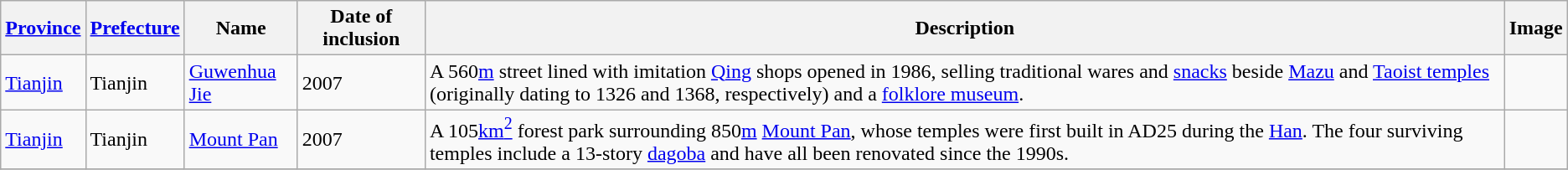<table class="wikitable sortable" style="text-align:left;">
<tr>
<th scope="col"><a href='#'>Province</a></th>
<th scope="col"><a href='#'>Prefecture</a></th>
<th scope="col">Name</th>
<th scope="col">Date of inclusion</th>
<th scope="col">Description</th>
<th scope="col">Image</th>
</tr>
<tr>
<td><a href='#'>Tianjin</a></td>
<td>Tianjin</td>
<td><a href='#'>Guwenhua Jie</a><br></td>
<td>2007</td>
<td>A 560<a href='#'>m</a> street lined with imitation <a href='#'>Qing</a> shops opened in 1986, selling traditional wares and <a href='#'>snacks</a> beside <a href='#'>Mazu</a> and <a href='#'>Taoist temples</a> (originally dating to 1326 and 1368, respectively) and a <a href='#'>folklore museum</a>.</td>
<td></td>
</tr>
<tr>
<td><a href='#'>Tianjin</a></td>
<td>Tianjin</td>
<td><a href='#'>Mount Pan</a><br></td>
<td>2007</td>
<td>A 105<a href='#'>km<sup>2</sup></a> forest park surrounding 850<a href='#'>m</a> <a href='#'>Mount Pan</a>, whose temples were first built in AD25 during the <a href='#'>Han</a>. The four surviving temples include a 13-story <a href='#'>dagoba</a> and have all been renovated since the 1990s.</td>
<td></td>
</tr>
<tr>
</tr>
</table>
